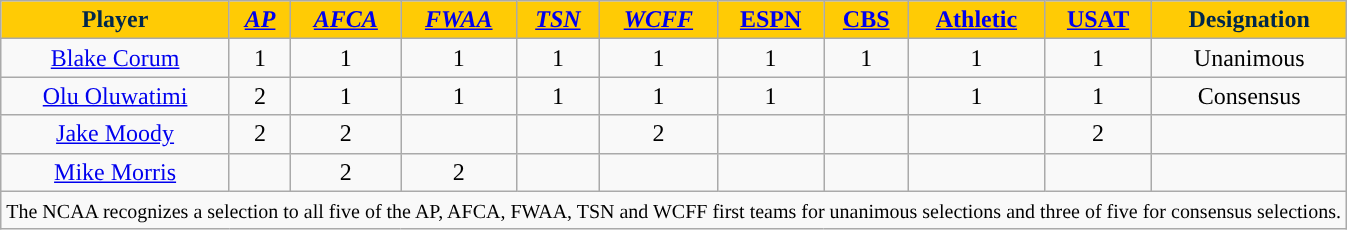<table class="wikitable" style="text-align: center">
<tr>
<th style="background: #FFCB05; color: #00274C"><span>Player</span></th>
<th style="background: #FFCB05; color: #00274C"><a href='#'><span><em>AP</em></span></a></th>
<th style="background: #FFCB05; color: #00274C"><a href='#'><span><em>AFCA</em></span></a></th>
<th style="background: #FFCB05; color: #00274C"><a href='#'><span><em>FWAA</em></span></a></th>
<th style="background: #FFCB05; color: #00274C"><a href='#'><span><em>TSN</em></span></a></th>
<th style="background: #FFCB05; color: #00274C"><a href='#'><span><em>WCFF</em></span></a></th>
<th style="background: #FFCB05; color: #00274C"><a href='#'><span>ESPN</span></a></th>
<th style="background: #FFCB05; color: #00274C"><a href='#'><span>CBS</span></a></th>
<th style="background: #FFCB05; color: #00274C"><a href='#'><span>Athletic</span></a></th>
<th style="background: #FFCB05; color: #00274C"><a href='#'><span>USAT</span></a></th>
<th style="background: #FFCB05; color: #00274C"><span>Designation</span></th>
</tr>
<tr align="center">
<td><a href='#'>Blake Corum</a></td>
<td>1</td>
<td>1</td>
<td>1</td>
<td>1</td>
<td>1</td>
<td>1</td>
<td>1</td>
<td>1</td>
<td>1</td>
<td>Unanimous</td>
</tr>
<tr align="center">
<td><a href='#'>Olu Oluwatimi</a></td>
<td>2</td>
<td>1</td>
<td>1</td>
<td>1</td>
<td>1</td>
<td>1</td>
<td></td>
<td>1</td>
<td>1</td>
<td>Consensus</td>
</tr>
<tr align="center">
<td><a href='#'>Jake Moody</a></td>
<td>2</td>
<td>2</td>
<td></td>
<td></td>
<td>2</td>
<td></td>
<td></td>
<td></td>
<td>2</td>
<td></td>
</tr>
<tr align="center">
<td><a href='#'>Mike Morris</a></td>
<td></td>
<td>2</td>
<td>2</td>
<td></td>
<td></td>
<td></td>
<td></td>
<td></td>
<td></td>
<td></td>
</tr>
<tr align="center">
<td colspan=13><small>The NCAA recognizes a selection to all five of the AP, AFCA, FWAA, TSN and WCFF first teams for unanimous selections and three of five for consensus selections.</small></td>
</tr>
</table>
